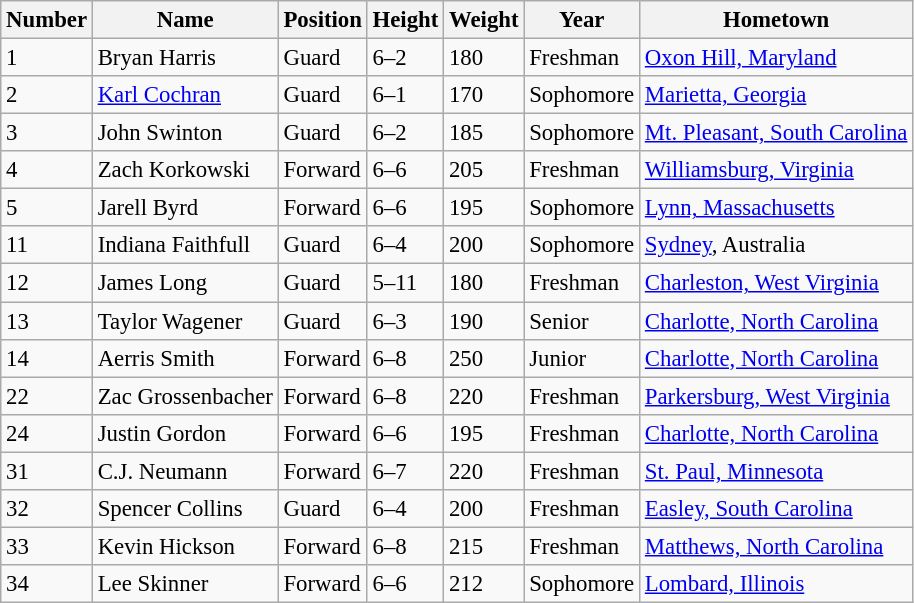<table class="wikitable" style="font-size: 95%;">
<tr>
<th>Number</th>
<th>Name</th>
<th>Position</th>
<th>Height</th>
<th>Weight</th>
<th>Year</th>
<th>Hometown</th>
</tr>
<tr>
<td>1</td>
<td>Bryan Harris</td>
<td>Guard</td>
<td>6–2</td>
<td>180</td>
<td>Freshman</td>
<td><a href='#'>Oxon Hill, Maryland</a></td>
</tr>
<tr>
<td>2</td>
<td><a href='#'>Karl Cochran</a></td>
<td>Guard</td>
<td>6–1</td>
<td>170</td>
<td>Sophomore</td>
<td><a href='#'>Marietta, Georgia</a></td>
</tr>
<tr>
<td>3</td>
<td>John Swinton</td>
<td>Guard</td>
<td>6–2</td>
<td>185</td>
<td>Sophomore</td>
<td><a href='#'>Mt. Pleasant, South Carolina</a></td>
</tr>
<tr>
<td>4</td>
<td>Zach Korkowski</td>
<td>Forward</td>
<td>6–6</td>
<td>205</td>
<td>Freshman</td>
<td><a href='#'>Williamsburg, Virginia</a></td>
</tr>
<tr>
<td>5</td>
<td>Jarell Byrd</td>
<td>Forward</td>
<td>6–6</td>
<td>195</td>
<td>Sophomore</td>
<td><a href='#'>Lynn, Massachusetts</a></td>
</tr>
<tr>
<td>11</td>
<td>Indiana Faithfull</td>
<td>Guard</td>
<td>6–4</td>
<td>200</td>
<td>Sophomore</td>
<td><a href='#'>Sydney</a>, Australia</td>
</tr>
<tr>
<td>12</td>
<td>James Long</td>
<td>Guard</td>
<td>5–11</td>
<td>180</td>
<td>Freshman</td>
<td><a href='#'>Charleston, West Virginia</a></td>
</tr>
<tr>
<td>13</td>
<td>Taylor Wagener</td>
<td>Guard</td>
<td>6–3</td>
<td>190</td>
<td>Senior</td>
<td><a href='#'>Charlotte, North Carolina</a></td>
</tr>
<tr>
<td>14</td>
<td>Aerris Smith</td>
<td>Forward</td>
<td>6–8</td>
<td>250</td>
<td>Junior</td>
<td><a href='#'>Charlotte, North Carolina</a></td>
</tr>
<tr>
<td>22</td>
<td>Zac Grossenbacher</td>
<td>Forward</td>
<td>6–8</td>
<td>220</td>
<td>Freshman</td>
<td><a href='#'>Parkersburg, West Virginia</a></td>
</tr>
<tr>
<td>24</td>
<td>Justin Gordon</td>
<td>Forward</td>
<td>6–6</td>
<td>195</td>
<td>Freshman</td>
<td><a href='#'>Charlotte, North Carolina</a></td>
</tr>
<tr>
<td>31</td>
<td>C.J. Neumann</td>
<td>Forward</td>
<td>6–7</td>
<td>220</td>
<td>Freshman</td>
<td><a href='#'>St. Paul, Minnesota</a></td>
</tr>
<tr>
<td>32</td>
<td>Spencer Collins</td>
<td>Guard</td>
<td>6–4</td>
<td>200</td>
<td>Freshman</td>
<td><a href='#'>Easley, South Carolina</a></td>
</tr>
<tr>
<td>33</td>
<td>Kevin Hickson</td>
<td>Forward</td>
<td>6–8</td>
<td>215</td>
<td>Freshman</td>
<td><a href='#'>Matthews, North Carolina</a></td>
</tr>
<tr>
<td>34</td>
<td>Lee Skinner</td>
<td>Forward</td>
<td>6–6</td>
<td>212</td>
<td>Sophomore</td>
<td><a href='#'>Lombard, Illinois</a></td>
</tr>
</table>
